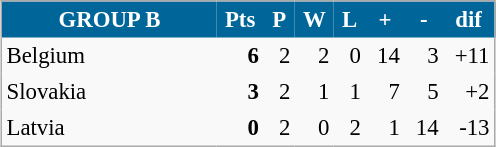<table align=center cellpadding="3" cellspacing="0" style="background: #f9f9f9; border: 1px #aaa solid; border-collapse: collapse; font-size: 95%;" width=330>
<tr bgcolor=#006699 style="color:white;">
<th width=34%>GROUP B</th>
<th width=5%>Pts</th>
<th width=5%>P</th>
<th width=5%>W</th>
<th width=5%>L</th>
<th width=5%>+</th>
<th width=5%>-</th>
<th width=5%>dif</th>
</tr>
<tr align=right>
<td align=left> Belgium</td>
<td><strong>6</strong></td>
<td>2</td>
<td>2</td>
<td>0</td>
<td>14</td>
<td>3</td>
<td>+11</td>
</tr>
<tr align=right>
<td align=left> Slovakia</td>
<td><strong>3</strong></td>
<td>2</td>
<td>1</td>
<td>1</td>
<td>7</td>
<td>5</td>
<td>+2</td>
</tr>
<tr align=right>
<td align=left> Latvia</td>
<td><strong>0</strong></td>
<td>2</td>
<td>0</td>
<td>2</td>
<td>1</td>
<td>14</td>
<td>-13</td>
</tr>
</table>
